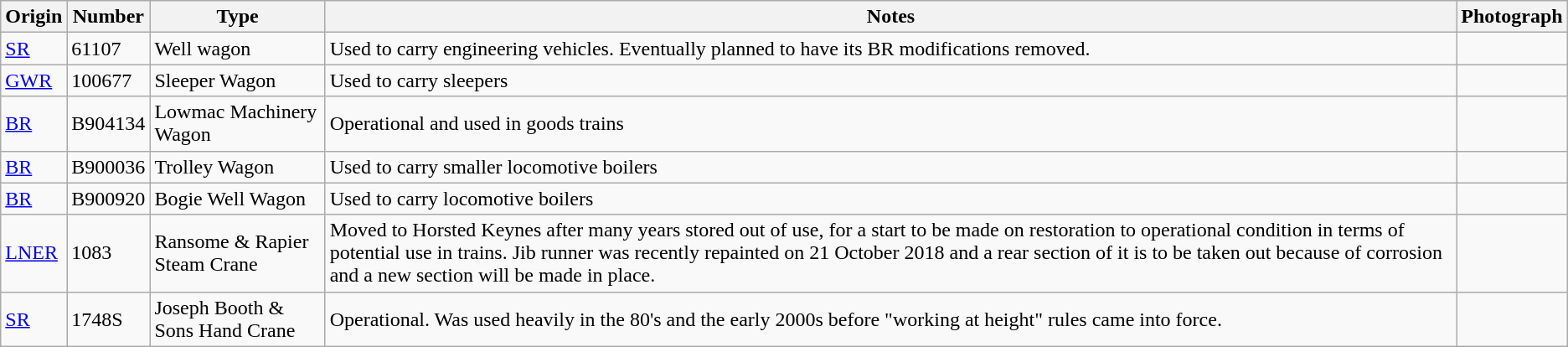<table class="wikitable">
<tr>
<th>Origin</th>
<th>Number</th>
<th>Type</th>
<th>Notes</th>
<th>Photograph</th>
</tr>
<tr>
<td><a href='#'>SR</a></td>
<td>61107</td>
<td>Well wagon</td>
<td>Used to carry engineering vehicles. Eventually planned to have its BR modifications removed.</td>
<td></td>
</tr>
<tr>
<td><a href='#'>GWR</a></td>
<td>100677</td>
<td>Sleeper Wagon</td>
<td>Used to carry sleepers</td>
<td></td>
</tr>
<tr>
<td><a href='#'>BR</a></td>
<td>B904134</td>
<td>Lowmac Machinery Wagon</td>
<td>Operational and used in goods trains</td>
<td></td>
</tr>
<tr>
<td><a href='#'>BR</a></td>
<td>B900036</td>
<td>Trolley Wagon</td>
<td>Used to carry smaller locomotive boilers</td>
<td></td>
</tr>
<tr>
<td><a href='#'>BR</a></td>
<td>B900920</td>
<td>Bogie Well Wagon</td>
<td>Used to carry locomotive boilers</td>
<td></td>
</tr>
<tr>
<td><a href='#'>LNER</a></td>
<td>1083</td>
<td>Ransome & Rapier Steam Crane</td>
<td>Moved to Horsted Keynes after many years stored out of use, for a start to be made on restoration to operational condition in terms of potential use in trains. Jib runner was recently repainted on 21 October 2018 and a rear section of it is to be taken out because of corrosion and a new section will be made in place.</td>
<td></td>
</tr>
<tr>
<td><a href='#'>SR</a></td>
<td>1748S</td>
<td>Joseph Booth & Sons Hand Crane</td>
<td>Operational. Was used heavily in the 80's and the early 2000s before "working at height" rules came into force.</td>
<td></td>
</tr>
</table>
